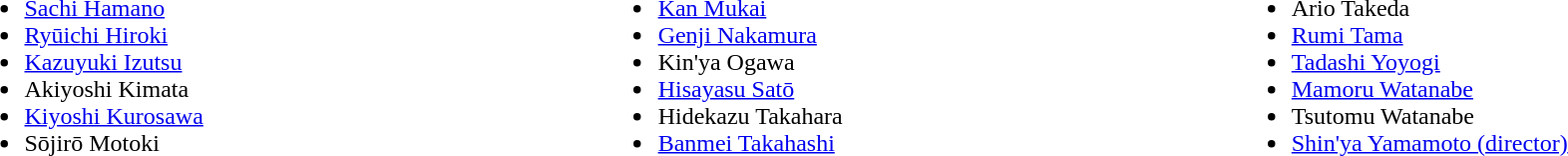<table>
<tr>
<td valign="top" width=33%><br><ul><li><a href='#'>Sachi Hamano</a></li><li><a href='#'>Ryūichi Hiroki</a></li><li><a href='#'>Kazuyuki Izutsu</a></li><li>Akiyoshi Kimata</li><li><a href='#'>Kiyoshi Kurosawa</a></li><li>Sōjirō Motoki</li></ul></td>
<td valign="top" width=22></td>
<td valign="top" width=33%><br><ul><li><a href='#'>Kan Mukai</a></li><li><a href='#'>Genji Nakamura</a></li><li>Kin'ya Ogawa</li><li><a href='#'>Hisayasu Satō</a></li><li>Hidekazu Takahara</li><li><a href='#'>Banmei Takahashi</a></li></ul></td>
<td valign="top" width=22></td>
<td valign="top" width=33%><br><ul><li>Ario Takeda</li><li><a href='#'>Rumi Tama</a></li><li><a href='#'>Tadashi Yoyogi</a></li><li><a href='#'>Mamoru Watanabe</a></li><li>Tsutomu Watanabe</li><li><a href='#'>Shin'ya Yamamoto (director)</a></li></ul></td>
</tr>
</table>
